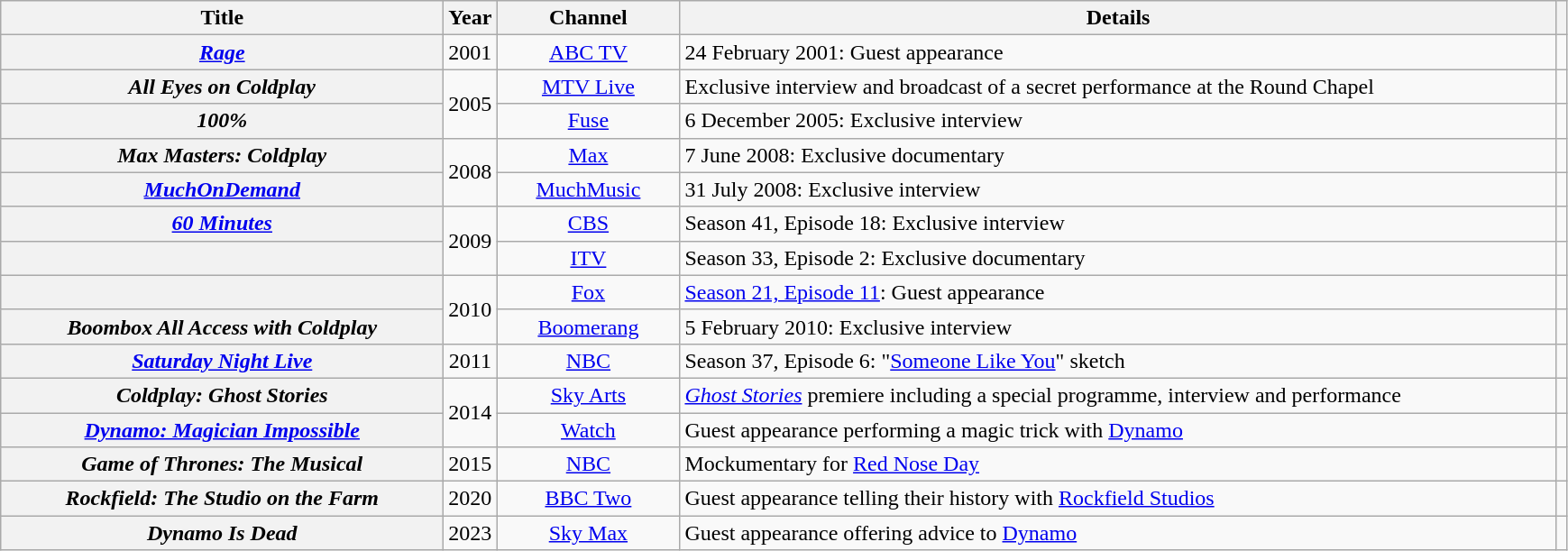<table class="wikitable sortable plainrowheaders" style="text-align:center;">
<tr>
<th scope="col" style="width:20em;">Title</th>
<th scope="col" style="width:2em;">Year</th>
<th scope="col" style="width:8em;">Channel</th>
<th scope="col" style="width:40.05em;" class="unsortable">Details</th>
<th scope="col" class="unsortable"></th>
</tr>
<tr>
<th scope="row"><em><a href='#'>Rage</a></em></th>
<td>2001</td>
<td><a href='#'>ABC TV</a></td>
<td style="text-align:left;">24 February 2001: Guest appearance</td>
<td></td>
</tr>
<tr>
<th scope="row"><em>All Eyes on Coldplay</em></th>
<td rowspan="2">2005</td>
<td><a href='#'>MTV Live</a></td>
<td style="text-align:left;">Exclusive interview and broadcast of a secret performance at the Round Chapel</td>
<td></td>
</tr>
<tr>
<th scope="row"><em>100%</em></th>
<td><a href='#'>Fuse</a></td>
<td style="text-align:left;">6 December 2005: Exclusive interview</td>
<td></td>
</tr>
<tr>
<th scope="row"><em>Max Masters: Coldplay</em></th>
<td rowspan="2">2008</td>
<td><a href='#'>Max</a></td>
<td style="text-align:left;">7 June 2008: Exclusive documentary</td>
<td></td>
</tr>
<tr>
<th scope="row"><em><a href='#'>MuchOnDemand</a></em></th>
<td><a href='#'>MuchMusic</a></td>
<td style="text-align:left;">31 July 2008: Exclusive interview</td>
<td></td>
</tr>
<tr>
<th scope="row"><em><a href='#'>60 Minutes</a></em></th>
<td rowspan="2">2009</td>
<td><a href='#'>CBS</a></td>
<td style="text-align:left;">Season 41, Episode 18: Exclusive interview</td>
<td></td>
</tr>
<tr>
<th scope="row"></th>
<td><a href='#'>ITV</a></td>
<td style="text-align:left;">Season 33, Episode 2: Exclusive documentary</td>
<td></td>
</tr>
<tr>
<th scope="row"></th>
<td rowspan="2">2010</td>
<td><a href='#'>Fox</a></td>
<td style="text-align:left;"><a href='#'>Season 21, Episode 11</a>: Guest appearance</td>
<td></td>
</tr>
<tr>
<th scope="row"><em>Boombox All Access with Coldplay</em></th>
<td><a href='#'>Boomerang</a></td>
<td style="text-align:left;">5 February 2010: Exclusive interview</td>
<td></td>
</tr>
<tr>
<th scope="row"><em><a href='#'>Saturday Night Live</a></em></th>
<td>2011</td>
<td><a href='#'>NBC</a></td>
<td style="text-align:left;">Season 37, Episode 6: "<a href='#'>Someone Like You</a>" sketch</td>
<td></td>
</tr>
<tr>
<th scope="row"><em>Coldplay: Ghost Stories</em></th>
<td rowspan="2">2014</td>
<td><a href='#'>Sky Arts</a></td>
<td style="text-align:left;"><em><a href='#'>Ghost Stories</a></em> premiere including a special programme, interview and performance</td>
<td></td>
</tr>
<tr>
<th scope="row"><em><a href='#'>Dynamo: Magician Impossible</a></em></th>
<td><a href='#'>Watch</a></td>
<td style="text-align:left;">Guest appearance performing a magic trick with <a href='#'>Dynamo</a></td>
<td></td>
</tr>
<tr>
<th scope="row"><em>Game of Thrones: The Musical</em></th>
<td>2015</td>
<td><a href='#'>NBC</a></td>
<td style="text-align:left;">Mockumentary for <a href='#'>Red Nose Day</a></td>
<td></td>
</tr>
<tr>
<th scope="row"><em>Rockfield: The Studio on the Farm</em></th>
<td>2020</td>
<td><a href='#'>BBC Two</a></td>
<td style="text-align:left;">Guest appearance telling their history with <a href='#'>Rockfield Studios</a></td>
<td></td>
</tr>
<tr>
<th scope="row"><em>Dynamo Is Dead</em></th>
<td>2023</td>
<td><a href='#'>Sky Max</a></td>
<td style="text-align:left;">Guest appearance offering advice to <a href='#'>Dynamo</a></td>
<td></td>
</tr>
</table>
